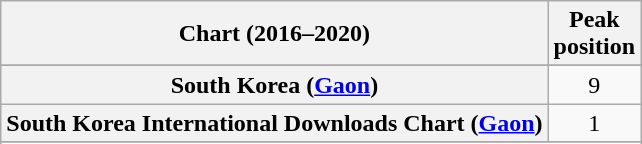<table class="wikitable sortable plainrowheaders" style="text-align:center;">
<tr>
<th scope="col">Chart (2016–2020)</th>
<th scope="col">Peak<br>position</th>
</tr>
<tr>
</tr>
<tr>
</tr>
<tr>
</tr>
<tr>
</tr>
<tr>
</tr>
<tr>
</tr>
<tr>
</tr>
<tr>
</tr>
<tr>
<th scope="row">South Korea (<a href='#'>Gaon</a>)</th>
<td>9</td>
</tr>
<tr>
<th scope="row">South Korea International Downloads Chart (<a href='#'>Gaon</a>)</th>
<td>1</td>
</tr>
<tr>
</tr>
<tr>
</tr>
<tr>
</tr>
<tr>
</tr>
<tr>
</tr>
<tr>
</tr>
<tr>
</tr>
<tr>
</tr>
</table>
